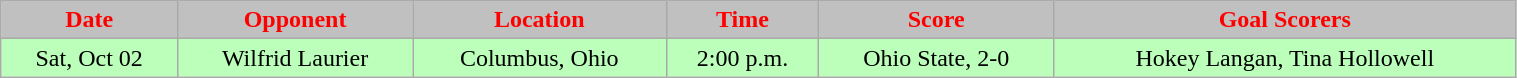<table class="wikitable" style="width:80%;">
<tr style="text-align:center; background:silver; color:red;">
<td><strong>Date</strong></td>
<td><strong>Opponent</strong></td>
<td><strong>Location</strong></td>
<td><strong>Time</strong></td>
<td><strong>Score</strong></td>
<td><strong>Goal Scorers</strong></td>
</tr>
<tr style="text-align:center; background:#bfb;">
<td>Sat, Oct 02</td>
<td>Wilfrid Laurier</td>
<td>Columbus, Ohio</td>
<td>2:00 p.m.</td>
<td>Ohio State, 2-0</td>
<td>Hokey Langan, Tina Hollowell</td>
</tr>
</table>
